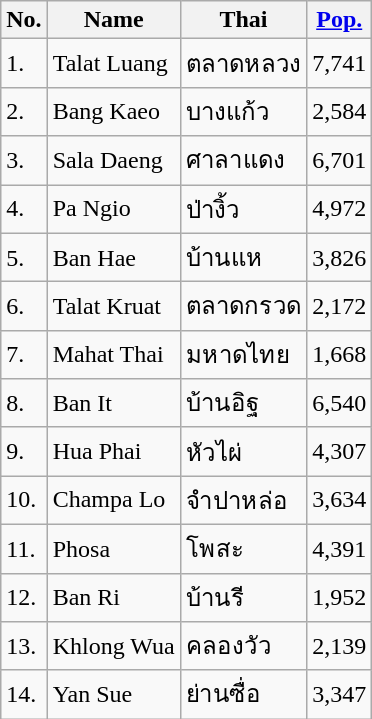<table class="wikitable sortable">
<tr>
<th>No.</th>
<th>Name</th>
<th>Thai</th>
<th><a href='#'>Pop.</a></th>
</tr>
<tr>
<td>1.</td>
<td>Talat Luang</td>
<td>ตลาดหลวง</td>
<td>7,741</td>
</tr>
<tr>
<td>2.</td>
<td>Bang Kaeo</td>
<td>บางแก้ว</td>
<td>2,584</td>
</tr>
<tr>
<td>3.</td>
<td>Sala Daeng</td>
<td>ศาลาแดง</td>
<td>6,701</td>
</tr>
<tr>
<td>4.</td>
<td>Pa Ngio</td>
<td>ป่างิ้ว</td>
<td>4,972</td>
</tr>
<tr>
<td>5.</td>
<td>Ban Hae</td>
<td>บ้านแห</td>
<td>3,826</td>
</tr>
<tr>
<td>6.</td>
<td>Talat Kruat</td>
<td>ตลาดกรวด</td>
<td>2,172</td>
</tr>
<tr>
<td>7.</td>
<td>Mahat Thai</td>
<td>มหาดไทย</td>
<td>1,668</td>
</tr>
<tr>
<td>8.</td>
<td>Ban It</td>
<td>บ้านอิฐ</td>
<td>6,540</td>
</tr>
<tr>
<td>9.</td>
<td>Hua Phai</td>
<td>หัวไผ่</td>
<td>4,307</td>
</tr>
<tr>
<td>10.</td>
<td>Champa Lo</td>
<td>จำปาหล่อ</td>
<td>3,634</td>
</tr>
<tr>
<td>11.</td>
<td>Phosa</td>
<td>โพสะ</td>
<td>4,391</td>
</tr>
<tr>
<td>12.</td>
<td>Ban Ri</td>
<td>บ้านรี</td>
<td>1,952</td>
</tr>
<tr>
<td>13.</td>
<td>Khlong Wua</td>
<td>คลองวัว</td>
<td>2,139</td>
</tr>
<tr>
<td>14.</td>
<td>Yan Sue</td>
<td>ย่านซื่อ</td>
<td>3,347</td>
</tr>
</table>
